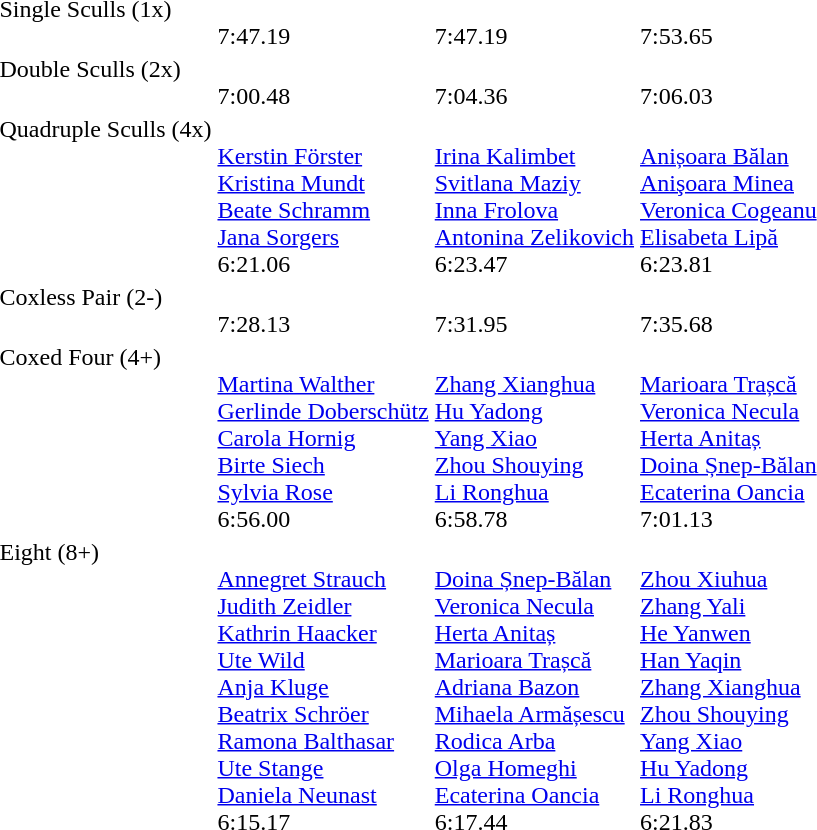<table>
<tr style="vertical-align:top;">
<td>Single Sculls (1x) <br> </td>
<td> <br> 7:47.19</td>
<td> <br> 7:47.19</td>
<td> <br> 7:53.65</td>
</tr>
<tr style="vertical-align:top;">
<td>Double Sculls (2x) <br> </td>
<td> <br> 7:00.48</td>
<td> <br> 7:04.36</td>
<td> <br> 7:06.03</td>
</tr>
<tr style="vertical-align:top;">
<td>Quadruple Sculls (4x) <br> </td>
<td> <br> <a href='#'>Kerstin Förster</a> <br> <a href='#'>Kristina Mundt</a> <br> <a href='#'>Beate Schramm</a> <br> <a href='#'>Jana Sorgers</a> <br> 6:21.06</td>
<td> <br> <a href='#'>Irina Kalimbet</a> <br> <a href='#'>Svitlana Maziy</a> <br> <a href='#'>Inna Frolova</a> <br> <a href='#'>Antonina Zelikovich</a> <br> 6:23.47</td>
<td> <br> <a href='#'>Anișoara Bălan</a> <br> <a href='#'>Anişoara Minea</a> <br> <a href='#'>Veronica Cogeanu</a> <br> <a href='#'>Elisabeta Lipă</a> <br> 6:23.81</td>
</tr>
<tr style="vertical-align:top;">
<td>Coxless Pair (2-) <br> </td>
<td> <br> 7:28.13</td>
<td> <br> 7:31.95</td>
<td> <br> 7:35.68</td>
</tr>
<tr style="vertical-align:top;">
<td>Coxed Four (4+) <br> </td>
<td> <br> <a href='#'>Martina Walther</a> <br> <a href='#'>Gerlinde Doberschütz</a> <br> <a href='#'>Carola Hornig</a> <br> <a href='#'>Birte Siech</a> <br> <a href='#'>Sylvia Rose</a> <br> 6:56.00</td>
<td> <br> <a href='#'>Zhang Xianghua</a> <br> <a href='#'>Hu Yadong</a> <br> <a href='#'>Yang Xiao</a> <br> <a href='#'>Zhou Shouying</a> <br> <a href='#'>Li Ronghua</a> <br> 6:58.78</td>
<td> <br> <a href='#'>Marioara Trașcă</a> <br> <a href='#'>Veronica Necula</a> <br> <a href='#'>Herta Anitaș</a> <br> <a href='#'>Doina Șnep-Bălan</a> <br> <a href='#'>Ecaterina Oancia</a> <br> 7:01.13</td>
</tr>
<tr style="vertical-align:top;">
<td>Eight (8+) <br> </td>
<td> <br> <a href='#'>Annegret Strauch</a> <br> <a href='#'>Judith Zeidler</a> <br> <a href='#'>Kathrin Haacker</a> <br> <a href='#'>Ute Wild</a> <br> <a href='#'>Anja Kluge</a> <br> <a href='#'>Beatrix Schröer</a> <br> <a href='#'>Ramona Balthasar</a> <br> <a href='#'>Ute Stange</a> <br> <a href='#'>Daniela Neunast</a> <br> 6:15.17</td>
<td> <br> <a href='#'>Doina Șnep-Bălan</a> <br> <a href='#'>Veronica Necula</a> <br> <a href='#'>Herta Anitaș</a> <br> <a href='#'>Marioara Trașcă</a> <br> <a href='#'>Adriana Bazon</a> <br> <a href='#'>Mihaela Armășescu</a> <br> <a href='#'>Rodica Arba</a> <br> <a href='#'>Olga Homeghi</a> <br> <a href='#'>Ecaterina Oancia</a> <br> 6:17.44</td>
<td> <br> <a href='#'>Zhou Xiuhua</a> <br> <a href='#'>Zhang Yali</a> <br> <a href='#'>He Yanwen</a> <br> <a href='#'>Han Yaqin</a> <br> <a href='#'>Zhang Xianghua</a> <br> <a href='#'>Zhou Shouying</a> <br> <a href='#'>Yang Xiao</a> <br> <a href='#'>Hu Yadong</a> <br> <a href='#'>Li Ronghua</a> <br> 6:21.83</td>
</tr>
</table>
